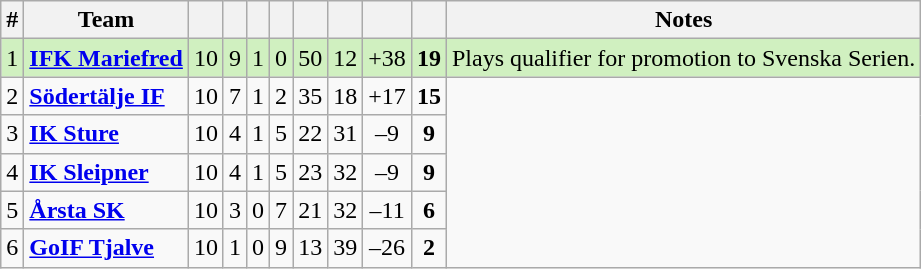<table class="wikitable sortable">
<tr>
<th>#</th>
<th>Team</th>
<th></th>
<th></th>
<th></th>
<th></th>
<th></th>
<th></th>
<th></th>
<th></th>
<th>Notes</th>
</tr>
<tr style="background: #D0F0C0;">
<td>1</td>
<td><strong><a href='#'>IFK Mariefred</a></strong></td>
<td style="text-align: center;">10</td>
<td style="text-align: center;">9</td>
<td style="text-align: center;">1</td>
<td style="text-align: center;">0</td>
<td style="text-align: center;">50</td>
<td style="text-align: center;">12</td>
<td style="text-align: center;">+38</td>
<td style="text-align: center;"><strong>19</strong></td>
<td>Plays qualifier for promotion to Svenska Serien.</td>
</tr>
<tr>
<td>2</td>
<td><strong><a href='#'>Södertälje IF</a></strong></td>
<td style="text-align: center;">10</td>
<td style="text-align: center;">7</td>
<td style="text-align: center;">1</td>
<td style="text-align: center;">2</td>
<td style="text-align: center;">35</td>
<td style="text-align: center;">18</td>
<td style="text-align: center;">+17</td>
<td style="text-align: center;"><strong>15</strong></td>
</tr>
<tr>
<td>3</td>
<td><strong><a href='#'>IK Sture</a></strong></td>
<td style="text-align: center;">10</td>
<td style="text-align: center;">4</td>
<td style="text-align: center;">1</td>
<td style="text-align: center;">5</td>
<td style="text-align: center;">22</td>
<td style="text-align: center;">31</td>
<td style="text-align: center;">–9</td>
<td style="text-align: center;"><strong>9</strong></td>
</tr>
<tr>
<td>4</td>
<td><strong><a href='#'>IK Sleipner</a></strong></td>
<td style="text-align: center;">10</td>
<td style="text-align: center;">4</td>
<td style="text-align: center;">1</td>
<td style="text-align: center;">5</td>
<td style="text-align: center;">23</td>
<td style="text-align: center;">32</td>
<td style="text-align: center;">–9</td>
<td style="text-align: center;"><strong>9</strong></td>
</tr>
<tr>
<td>5</td>
<td><strong><a href='#'>Årsta SK</a></strong></td>
<td style="text-align: center;">10</td>
<td style="text-align: center;">3</td>
<td style="text-align: center;">0</td>
<td style="text-align: center;">7</td>
<td style="text-align: center;">21</td>
<td style="text-align: center;">32</td>
<td style="text-align: center;">–11</td>
<td style="text-align: center;"><strong>6</strong></td>
</tr>
<tr>
<td>6</td>
<td><strong><a href='#'>GoIF Tjalve</a></strong></td>
<td style="text-align: center;">10</td>
<td style="text-align: center;">1</td>
<td style="text-align: center;">0</td>
<td style="text-align: center;">9</td>
<td style="text-align: center;">13</td>
<td style="text-align: center;">39</td>
<td style="text-align: center;">–26</td>
<td style="text-align: center;"><strong>2</strong></td>
</tr>
</table>
